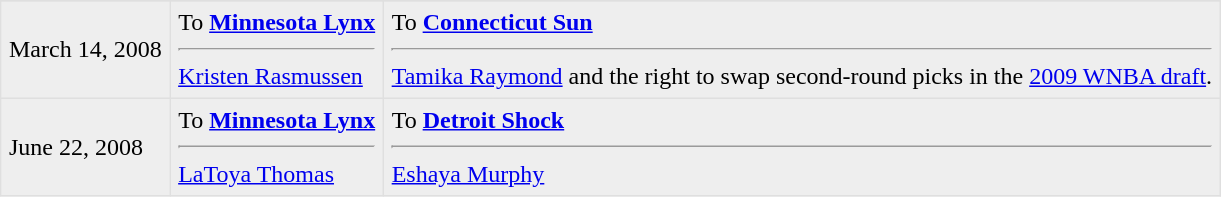<table border=1 style="border-collapse:collapse" bordercolor="#DFDFDF"  cellpadding="5">
<tr>
</tr>
<tr bgcolor="eeeeee">
<td>March 14, 2008</td>
<td valign="top">To <strong><a href='#'>Minnesota Lynx</a></strong> <hr><a href='#'>Kristen Rasmussen</a></td>
<td valign="top">To <strong><a href='#'>Connecticut Sun</a></strong> <hr><a href='#'>Tamika Raymond</a> and the right to swap second-round picks in the <a href='#'>2009 WNBA draft</a>.</td>
</tr>
<tr bgcolor="eeeeee">
<td>June 22, 2008<br></td>
<td valign="top">To <strong><a href='#'>Minnesota Lynx</a></strong> <hr><a href='#'>LaToya Thomas</a></td>
<td valign="top">To <strong><a href='#'>Detroit Shock</a></strong> <hr><a href='#'>Eshaya Murphy</a></td>
</tr>
</table>
